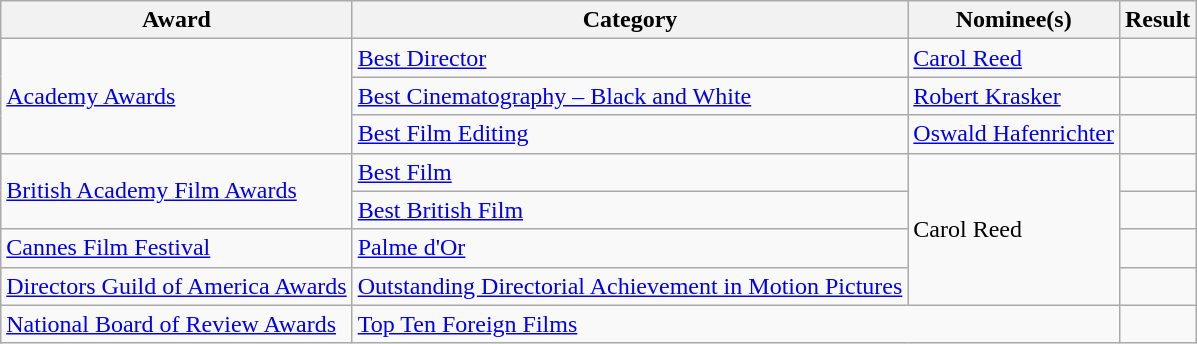<table class="wikitable plainrowheaders">
<tr>
<th>Award</th>
<th>Category</th>
<th>Nominee(s)</th>
<th>Result</th>
</tr>
<tr>
<td rowspan="3"><a href='#'>Academy Awards</a></td>
<td><a href='#'>Best Director</a></td>
<td><a href='#'>Carol Reed</a></td>
<td></td>
</tr>
<tr>
<td><a href='#'>Best Cinematography – Black and White</a></td>
<td><a href='#'>Robert Krasker</a></td>
<td></td>
</tr>
<tr>
<td><a href='#'>Best Film Editing</a></td>
<td><a href='#'>Oswald Hafenrichter</a></td>
<td></td>
</tr>
<tr>
<td rowspan="2"><a href='#'>British Academy Film Awards</a></td>
<td><a href='#'>Best Film</a></td>
<td rowspan="4">Carol Reed</td>
<td></td>
</tr>
<tr>
<td><a href='#'>Best British Film</a></td>
<td></td>
</tr>
<tr>
<td><a href='#'>Cannes Film Festival</a></td>
<td><a href='#'>Palme d'Or</a></td>
<td></td>
</tr>
<tr>
<td><a href='#'>Directors Guild of America Awards</a></td>
<td><a href='#'>Outstanding Directorial Achievement in Motion Pictures</a></td>
<td></td>
</tr>
<tr>
<td><a href='#'>National Board of Review Awards</a></td>
<td colspan="2"><a href='#'>Top Ten Foreign Films</a></td>
<td></td>
</tr>
</table>
